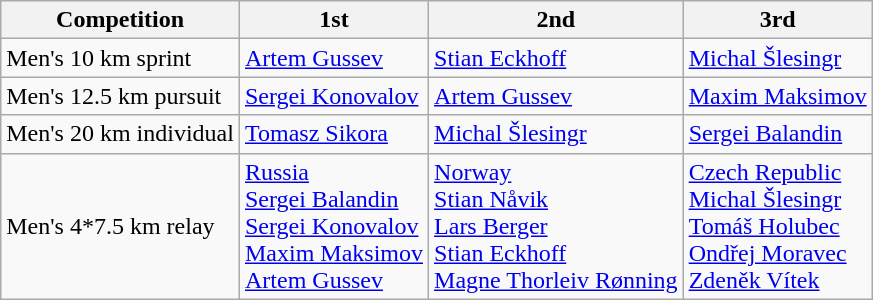<table class="wikitable">
<tr>
<th>Competition</th>
<th>1st</th>
<th>2nd</th>
<th>3rd</th>
</tr>
<tr>
<td>Men's 10 km sprint</td>
<td> <a href='#'>Artem Gussev</a></td>
<td> <a href='#'>Stian Eckhoff</a></td>
<td> <a href='#'>Michal Šlesingr</a></td>
</tr>
<tr>
<td>Men's 12.5 km pursuit</td>
<td> <a href='#'>Sergei Konovalov</a></td>
<td> <a href='#'>Artem Gussev</a></td>
<td> <a href='#'>Maxim Maksimov</a></td>
</tr>
<tr>
<td>Men's 20 km individual</td>
<td> <a href='#'>Tomasz Sikora</a></td>
<td> <a href='#'>Michal Šlesingr</a></td>
<td> <a href='#'>Sergei Balandin</a></td>
</tr>
<tr>
<td>Men's 4*7.5 km relay</td>
<td> <a href='#'>Russia</a><br><a href='#'>Sergei Balandin</a><br><a href='#'>Sergei Konovalov</a><br><a href='#'>Maxim Maksimov</a><br><a href='#'>Artem Gussev</a></td>
<td> <a href='#'>Norway</a><br><a href='#'>Stian Nåvik</a><br><a href='#'>Lars Berger</a><br><a href='#'>Stian Eckhoff</a><br><a href='#'>Magne Thorleiv Rønning</a></td>
<td> <a href='#'>Czech Republic</a><br><a href='#'>Michal Šlesingr</a><br><a href='#'>Tomáš Holubec</a><br><a href='#'>Ondřej Moravec</a><br><a href='#'>Zdeněk Vítek</a></td>
</tr>
</table>
